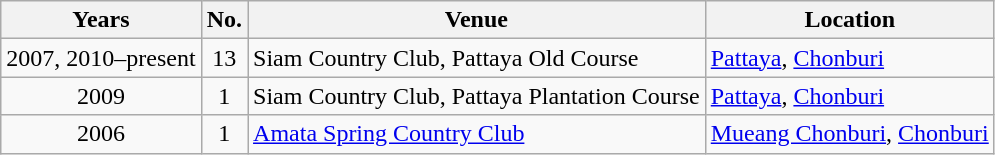<table class="wikitable">
<tr>
<th>Years</th>
<th>No.</th>
<th>Venue</th>
<th>Location</th>
</tr>
<tr>
<td align=center>2007, 2010–present</td>
<td align="center">13</td>
<td>Siam Country Club, Pattaya Old Course</td>
<td><a href='#'>Pattaya</a>, <a href='#'>Chonburi</a></td>
</tr>
<tr>
<td align=center>2009</td>
<td align="center">1</td>
<td>Siam Country Club, Pattaya Plantation Course</td>
<td><a href='#'>Pattaya</a>, <a href='#'>Chonburi</a></td>
</tr>
<tr>
<td align=center>2006</td>
<td align="center">1</td>
<td><a href='#'>Amata Spring Country Club</a></td>
<td><a href='#'>Mueang Chonburi</a>, <a href='#'>Chonburi</a></td>
</tr>
</table>
